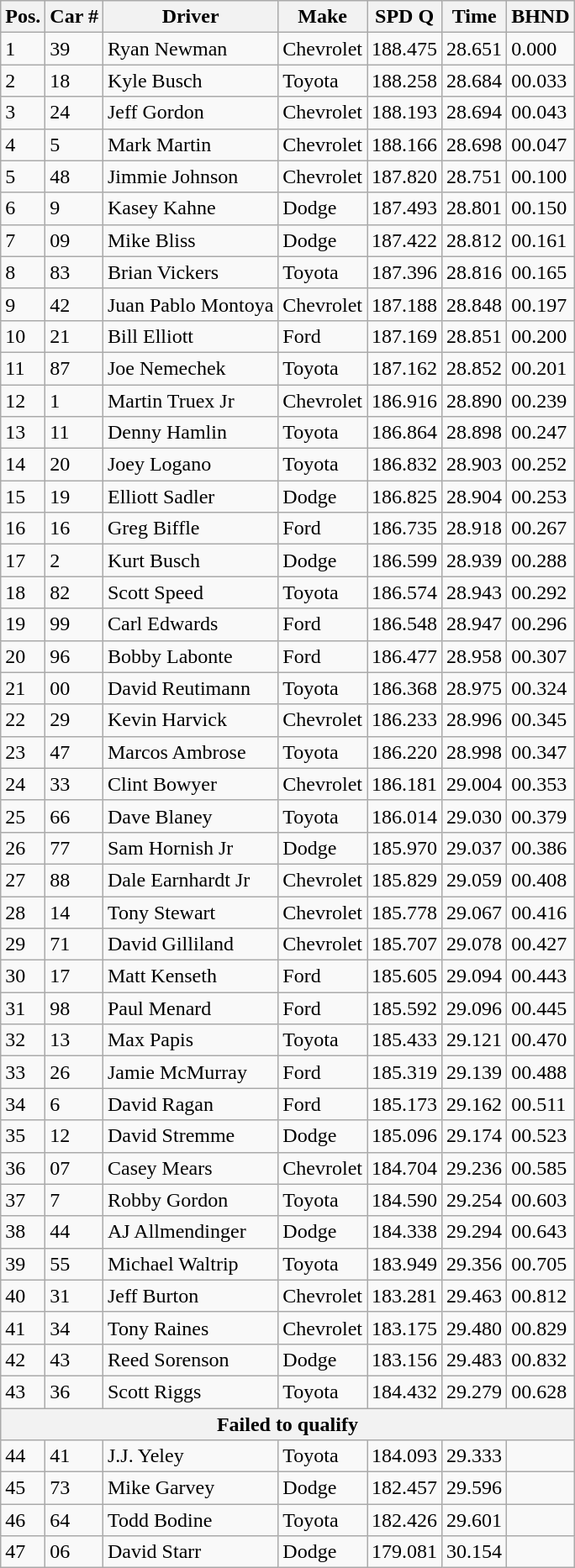<table class="wikitable">
<tr>
<th colspan="1" rowspan="1">Pos.</th>
<th colspan="1" rowspan="1">Car #</th>
<th colspan="1" rowspan="1"><abbr>Driver</abbr></th>
<th colspan="1" rowspan="1"><abbr>Make</abbr></th>
<th colspan="1" rowspan="1"><abbr>SPD Q</abbr></th>
<th colspan="1" rowspan="1"><abbr>Time</abbr></th>
<th colspan="1" rowspan="1"><abbr>BHND</abbr></th>
</tr>
<tr>
<td>1</td>
<td>39</td>
<td>Ryan Newman</td>
<td>Chevrolet</td>
<td>188.475</td>
<td>28.651</td>
<td>0.000</td>
</tr>
<tr>
<td>2</td>
<td>18</td>
<td>Kyle Busch</td>
<td>Toyota</td>
<td>188.258</td>
<td>28.684</td>
<td>00.033</td>
</tr>
<tr>
<td>3</td>
<td>24</td>
<td>Jeff Gordon</td>
<td>Chevrolet</td>
<td>188.193</td>
<td>28.694</td>
<td>00.043</td>
</tr>
<tr>
<td>4</td>
<td>5</td>
<td>Mark Martin</td>
<td>Chevrolet</td>
<td>188.166</td>
<td>28.698</td>
<td>00.047</td>
</tr>
<tr>
<td>5</td>
<td>48</td>
<td>Jimmie Johnson</td>
<td>Chevrolet</td>
<td>187.820</td>
<td>28.751</td>
<td>00.100</td>
</tr>
<tr>
<td>6</td>
<td>9</td>
<td>Kasey Kahne</td>
<td>Dodge</td>
<td>187.493</td>
<td>28.801</td>
<td>00.150</td>
</tr>
<tr>
<td>7</td>
<td>09</td>
<td>Mike Bliss</td>
<td>Dodge</td>
<td>187.422</td>
<td>28.812</td>
<td>00.161</td>
</tr>
<tr>
<td>8</td>
<td>83</td>
<td>Brian Vickers</td>
<td>Toyota</td>
<td>187.396</td>
<td>28.816</td>
<td>00.165</td>
</tr>
<tr>
<td>9</td>
<td>42</td>
<td>Juan Pablo Montoya</td>
<td>Chevrolet</td>
<td>187.188</td>
<td>28.848</td>
<td>00.197</td>
</tr>
<tr>
<td>10</td>
<td>21</td>
<td>Bill Elliott</td>
<td>Ford</td>
<td>187.169</td>
<td>28.851</td>
<td>00.200</td>
</tr>
<tr>
<td>11</td>
<td>87</td>
<td>Joe Nemechek</td>
<td>Toyota</td>
<td>187.162</td>
<td>28.852</td>
<td>00.201</td>
</tr>
<tr>
<td>12</td>
<td>1</td>
<td>Martin Truex Jr</td>
<td>Chevrolet</td>
<td>186.916</td>
<td>28.890</td>
<td>00.239</td>
</tr>
<tr>
<td>13</td>
<td>11</td>
<td>Denny Hamlin</td>
<td>Toyota</td>
<td>186.864</td>
<td>28.898</td>
<td>00.247</td>
</tr>
<tr>
<td>14</td>
<td>20</td>
<td>Joey Logano</td>
<td>Toyota</td>
<td>186.832</td>
<td>28.903</td>
<td>00.252</td>
</tr>
<tr>
<td>15</td>
<td>19</td>
<td>Elliott Sadler</td>
<td>Dodge</td>
<td>186.825</td>
<td>28.904</td>
<td>00.253</td>
</tr>
<tr>
<td>16</td>
<td>16</td>
<td>Greg Biffle</td>
<td>Ford</td>
<td>186.735</td>
<td>28.918</td>
<td>00.267</td>
</tr>
<tr>
<td>17</td>
<td>2</td>
<td>Kurt Busch</td>
<td>Dodge</td>
<td>186.599</td>
<td>28.939</td>
<td>00.288</td>
</tr>
<tr>
<td>18</td>
<td>82</td>
<td>Scott Speed</td>
<td>Toyota</td>
<td>186.574</td>
<td>28.943</td>
<td>00.292</td>
</tr>
<tr>
<td>19</td>
<td>99</td>
<td>Carl Edwards</td>
<td>Ford</td>
<td>186.548</td>
<td>28.947</td>
<td>00.296</td>
</tr>
<tr>
<td>20</td>
<td>96</td>
<td>Bobby Labonte</td>
<td>Ford</td>
<td>186.477</td>
<td>28.958</td>
<td>00.307</td>
</tr>
<tr>
<td>21</td>
<td>00</td>
<td>David Reutimann</td>
<td>Toyota</td>
<td>186.368</td>
<td>28.975</td>
<td>00.324</td>
</tr>
<tr>
<td>22</td>
<td>29</td>
<td>Kevin Harvick</td>
<td>Chevrolet</td>
<td>186.233</td>
<td>28.996</td>
<td>00.345</td>
</tr>
<tr>
<td>23</td>
<td>47</td>
<td>Marcos Ambrose</td>
<td>Toyota</td>
<td>186.220</td>
<td>28.998</td>
<td>00.347</td>
</tr>
<tr>
<td>24</td>
<td>33</td>
<td>Clint Bowyer</td>
<td>Chevrolet</td>
<td>186.181</td>
<td>29.004</td>
<td>00.353</td>
</tr>
<tr>
<td>25</td>
<td>66</td>
<td>Dave Blaney</td>
<td>Toyota</td>
<td>186.014</td>
<td>29.030</td>
<td>00.379</td>
</tr>
<tr>
<td>26</td>
<td>77</td>
<td>Sam Hornish Jr</td>
<td>Dodge</td>
<td>185.970</td>
<td>29.037</td>
<td>00.386</td>
</tr>
<tr>
<td>27</td>
<td>88</td>
<td>Dale Earnhardt Jr</td>
<td>Chevrolet</td>
<td>185.829</td>
<td>29.059</td>
<td>00.408</td>
</tr>
<tr>
<td>28</td>
<td>14</td>
<td>Tony Stewart</td>
<td>Chevrolet</td>
<td>185.778</td>
<td>29.067</td>
<td>00.416</td>
</tr>
<tr>
<td>29</td>
<td>71</td>
<td>David Gilliland</td>
<td>Chevrolet</td>
<td>185.707</td>
<td>29.078</td>
<td>00.427</td>
</tr>
<tr>
<td>30</td>
<td>17</td>
<td>Matt Kenseth</td>
<td>Ford</td>
<td>185.605</td>
<td>29.094</td>
<td>00.443</td>
</tr>
<tr>
<td>31</td>
<td>98</td>
<td>Paul Menard</td>
<td>Ford</td>
<td>185.592</td>
<td>29.096</td>
<td>00.445</td>
</tr>
<tr>
<td>32</td>
<td>13</td>
<td>Max Papis</td>
<td>Toyota</td>
<td>185.433</td>
<td>29.121</td>
<td>00.470</td>
</tr>
<tr>
<td>33</td>
<td>26</td>
<td>Jamie McMurray</td>
<td>Ford</td>
<td>185.319</td>
<td>29.139</td>
<td>00.488</td>
</tr>
<tr>
<td>34</td>
<td>6</td>
<td>David Ragan</td>
<td>Ford</td>
<td>185.173</td>
<td>29.162</td>
<td>00.511</td>
</tr>
<tr>
<td>35</td>
<td>12</td>
<td>David Stremme</td>
<td>Dodge</td>
<td>185.096</td>
<td>29.174</td>
<td>00.523</td>
</tr>
<tr>
<td>36</td>
<td>07</td>
<td>Casey Mears</td>
<td>Chevrolet</td>
<td>184.704</td>
<td>29.236</td>
<td>00.585</td>
</tr>
<tr>
<td>37</td>
<td>7</td>
<td>Robby Gordon</td>
<td>Toyota</td>
<td>184.590</td>
<td>29.254</td>
<td>00.603</td>
</tr>
<tr>
<td>38</td>
<td>44</td>
<td>AJ Allmendinger</td>
<td>Dodge</td>
<td>184.338</td>
<td>29.294</td>
<td>00.643</td>
</tr>
<tr>
<td>39</td>
<td>55</td>
<td>Michael Waltrip</td>
<td>Toyota</td>
<td>183.949</td>
<td>29.356</td>
<td>00.705</td>
</tr>
<tr>
<td>40</td>
<td>31</td>
<td>Jeff Burton</td>
<td>Chevrolet</td>
<td>183.281</td>
<td>29.463</td>
<td>00.812</td>
</tr>
<tr>
<td>41</td>
<td>34</td>
<td>Tony Raines</td>
<td>Chevrolet</td>
<td>183.175</td>
<td>29.480</td>
<td>00.829</td>
</tr>
<tr>
<td>42</td>
<td>43</td>
<td>Reed Sorenson</td>
<td>Dodge</td>
<td>183.156</td>
<td>29.483</td>
<td>00.832</td>
</tr>
<tr>
<td>43</td>
<td>36</td>
<td>Scott Riggs</td>
<td>Toyota</td>
<td>184.432</td>
<td>29.279</td>
<td>00.628</td>
</tr>
<tr>
<th colspan="7">Failed to qualify</th>
</tr>
<tr>
<td>44</td>
<td>41</td>
<td>J.J. Yeley</td>
<td>Toyota</td>
<td>184.093</td>
<td>29.333</td>
<td></td>
</tr>
<tr>
<td>45</td>
<td>73</td>
<td>Mike Garvey</td>
<td>Dodge</td>
<td>182.457</td>
<td>29.596</td>
<td></td>
</tr>
<tr>
<td>46</td>
<td>64</td>
<td>Todd Bodine</td>
<td>Toyota</td>
<td>182.426</td>
<td>29.601</td>
<td></td>
</tr>
<tr>
<td>47</td>
<td>06</td>
<td>David Starr</td>
<td>Dodge</td>
<td>179.081</td>
<td>30.154</td>
<td></td>
</tr>
</table>
